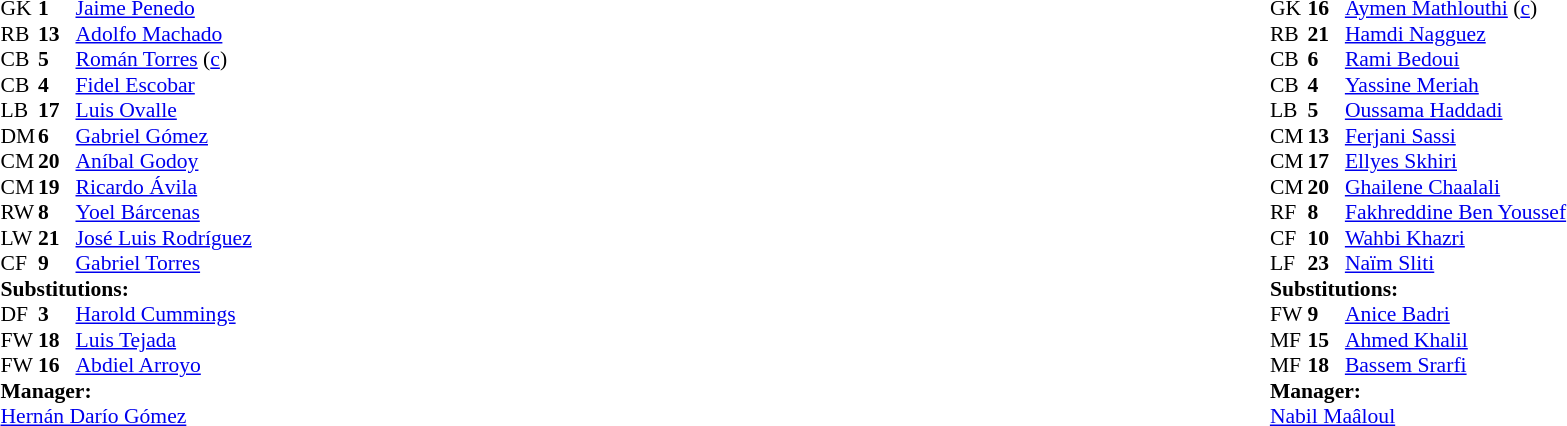<table width="100%">
<tr>
<td valign="top" width="40%"><br><table style="font-size:90%" cellspacing="0" cellpadding="0">
<tr>
<th width=25></th>
<th width=25></th>
</tr>
<tr>
<td>GK</td>
<td><strong>1</strong></td>
<td><a href='#'>Jaime Penedo</a></td>
</tr>
<tr>
<td>RB</td>
<td><strong>13</strong></td>
<td><a href='#'>Adolfo Machado</a></td>
</tr>
<tr>
<td>CB</td>
<td><strong>5</strong></td>
<td><a href='#'>Román Torres</a> (<a href='#'>c</a>)</td>
<td></td>
<td></td>
</tr>
<tr>
<td>CB</td>
<td><strong>4</strong></td>
<td><a href='#'>Fidel Escobar</a></td>
</tr>
<tr>
<td>LB</td>
<td><strong>17</strong></td>
<td><a href='#'>Luis Ovalle</a></td>
</tr>
<tr>
<td>DM</td>
<td><strong>6</strong></td>
<td><a href='#'>Gabriel Gómez</a></td>
<td></td>
</tr>
<tr>
<td>CM</td>
<td><strong>20</strong></td>
<td><a href='#'>Aníbal Godoy</a></td>
</tr>
<tr>
<td>CM</td>
<td><strong>19</strong></td>
<td><a href='#'>Ricardo Ávila</a></td>
<td></td>
<td></td>
</tr>
<tr>
<td>RW</td>
<td><strong>8</strong></td>
<td><a href='#'>Yoel Bárcenas</a></td>
</tr>
<tr>
<td>LW</td>
<td><strong>21</strong></td>
<td><a href='#'>José Luis Rodríguez</a></td>
</tr>
<tr>
<td>CF</td>
<td><strong>9</strong></td>
<td><a href='#'>Gabriel Torres</a></td>
<td></td>
<td></td>
</tr>
<tr>
<td colspan=3><strong>Substitutions:</strong></td>
</tr>
<tr>
<td>DF</td>
<td><strong>3</strong></td>
<td><a href='#'>Harold Cummings</a></td>
<td></td>
<td></td>
</tr>
<tr>
<td>FW</td>
<td><strong>18</strong></td>
<td><a href='#'>Luis Tejada</a></td>
<td></td>
<td></td>
</tr>
<tr>
<td>FW</td>
<td><strong>16</strong></td>
<td><a href='#'>Abdiel Arroyo</a></td>
<td></td>
<td></td>
</tr>
<tr>
<td colspan=3><strong>Manager:</strong></td>
</tr>
<tr>
<td colspan=3> <a href='#'>Hernán Darío Gómez</a></td>
</tr>
</table>
</td>
<td valign="top"></td>
<td valign="top" width="50%"><br><table style="font-size:90%; margin:auto" cellspacing="0" cellpadding="0">
<tr>
<th width=25></th>
<th width=25></th>
</tr>
<tr>
<td>GK</td>
<td><strong>16</strong></td>
<td><a href='#'>Aymen Mathlouthi</a> (<a href='#'>c</a>)</td>
</tr>
<tr>
<td>RB</td>
<td><strong>21</strong></td>
<td><a href='#'>Hamdi Nagguez</a></td>
</tr>
<tr>
<td>CB</td>
<td><strong>6</strong></td>
<td><a href='#'>Rami Bedoui</a></td>
</tr>
<tr>
<td>CB</td>
<td><strong>4</strong></td>
<td><a href='#'>Yassine Meriah</a></td>
</tr>
<tr>
<td>LB</td>
<td><strong>5</strong></td>
<td><a href='#'>Oussama Haddadi</a></td>
</tr>
<tr>
<td>CM</td>
<td><strong>13</strong></td>
<td><a href='#'>Ferjani Sassi</a></td>
<td></td>
<td></td>
</tr>
<tr>
<td>CM</td>
<td><strong>17</strong></td>
<td><a href='#'>Ellyes Skhiri</a></td>
</tr>
<tr>
<td>CM</td>
<td><strong>20</strong></td>
<td><a href='#'>Ghailene Chaalali</a></td>
<td></td>
</tr>
<tr>
<td>RF</td>
<td><strong>8</strong></td>
<td><a href='#'>Fakhreddine Ben Youssef</a></td>
</tr>
<tr>
<td>CF</td>
<td><strong>10</strong></td>
<td><a href='#'>Wahbi Khazri</a></td>
<td></td>
<td></td>
</tr>
<tr>
<td>LF</td>
<td><strong>23</strong></td>
<td><a href='#'>Naïm Sliti</a></td>
<td></td>
<td></td>
</tr>
<tr>
<td colspan=3><strong>Substitutions:</strong></td>
</tr>
<tr>
<td>FW</td>
<td><strong>9</strong></td>
<td><a href='#'>Anice Badri</a></td>
<td></td>
<td></td>
</tr>
<tr>
<td>MF</td>
<td><strong>15</strong></td>
<td><a href='#'>Ahmed Khalil</a></td>
<td></td>
<td></td>
</tr>
<tr>
<td>MF</td>
<td><strong>18</strong></td>
<td><a href='#'>Bassem Srarfi</a></td>
<td></td>
<td></td>
</tr>
<tr>
<td colspan=3><strong>Manager:</strong></td>
</tr>
<tr>
<td colspan=3><a href='#'>Nabil Maâloul</a></td>
</tr>
</table>
</td>
</tr>
</table>
